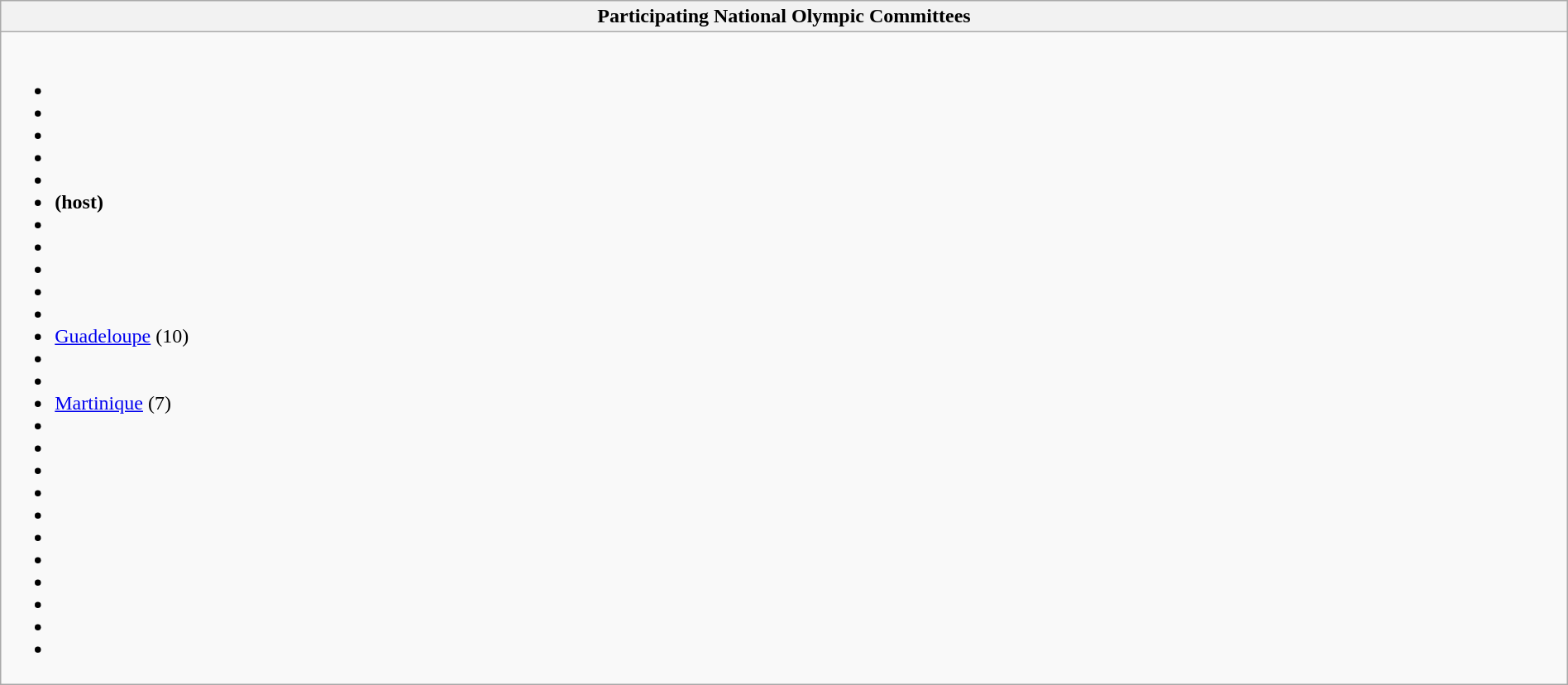<table class="wikitable collapsible" style="width:100%;">
<tr>
<th>Participating National Olympic Committees</th>
</tr>
<tr>
<td><br><ul><li></li><li></li><li></li><li></li><li></li><li> <strong>(host)</strong></li><li></li><li></li><li></li><li></li><li></li><li> <a href='#'>Guadeloupe</a>  <span>(10)</span></li><li></li><li></li><li> <a href='#'>Martinique</a>  <span>(7)</span></li><li></li><li></li><li></li><li></li><li></li><li></li><li></li><li></li><li></li><li></li><li></li></ul></td>
</tr>
</table>
